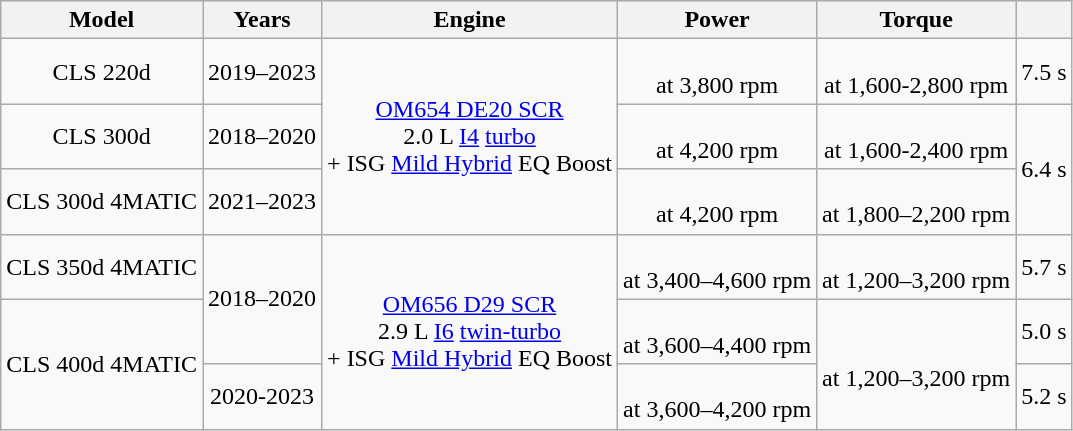<table class="wikitable sortable" style="text-align: center;">
<tr>
<th>Model</th>
<th>Years</th>
<th>Engine</th>
<th>Power</th>
<th>Torque</th>
<th></th>
</tr>
<tr>
<td>CLS 220d</td>
<td>2019–2023</td>
<td rowspan="3"><a href='#'>OM654 DE20 SCR</a> <br> 2.0 L <a href='#'>I4</a> <a href='#'>turbo</a> <br> + ISG <a href='#'>Mild Hybrid</a> EQ Boost</td>
<td> <br> at 3,800 rpm</td>
<td> <br> at 1,600-2,800 rpm</td>
<td>7.5 s</td>
</tr>
<tr>
<td>CLS 300d</td>
<td rowspan="1">2018–2020</td>
<td> <br> at 4,200 rpm</td>
<td> <br> at 1,600-2,400 rpm</td>
<td rowspan="2">6.4 s</td>
</tr>
<tr>
<td>CLS 300d 4MATIC</td>
<td rowspan="1">2021–2023</td>
<td> <br> at 4,200 rpm</td>
<td> <br> at 1,800–2,200 rpm</td>
</tr>
<tr>
<td>CLS 350d 4MATIC</td>
<td rowspan="2">2018–2020</td>
<td rowspan="3"><a href='#'>OM656 D29 SCR</a> <br> 2.9 L <a href='#'>I6</a> <a href='#'>twin-turbo</a> <br> + ISG <a href='#'>Mild Hybrid</a> EQ Boost</td>
<td> <br> at 3,400–4,600 rpm</td>
<td> <br> at 1,200–3,200 rpm</td>
<td>5.7 s</td>
</tr>
<tr>
<td rowspan="2">CLS 400d 4MATIC</td>
<td> <br> at 3,600–4,400 rpm</td>
<td rowspan="2"> <br> at 1,200–3,200 rpm</td>
<td>5.0 s</td>
</tr>
<tr>
<td>2020-2023</td>
<td> <br> at 3,600–4,200 rpm</td>
<td>5.2 s</td>
</tr>
</table>
